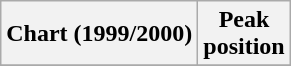<table class="wikitable sortable plainrowheaders" style="text-align:center">
<tr>
<th scope="col">Chart (1999/2000)</th>
<th scope="col">Peak<br>position</th>
</tr>
<tr>
</tr>
</table>
